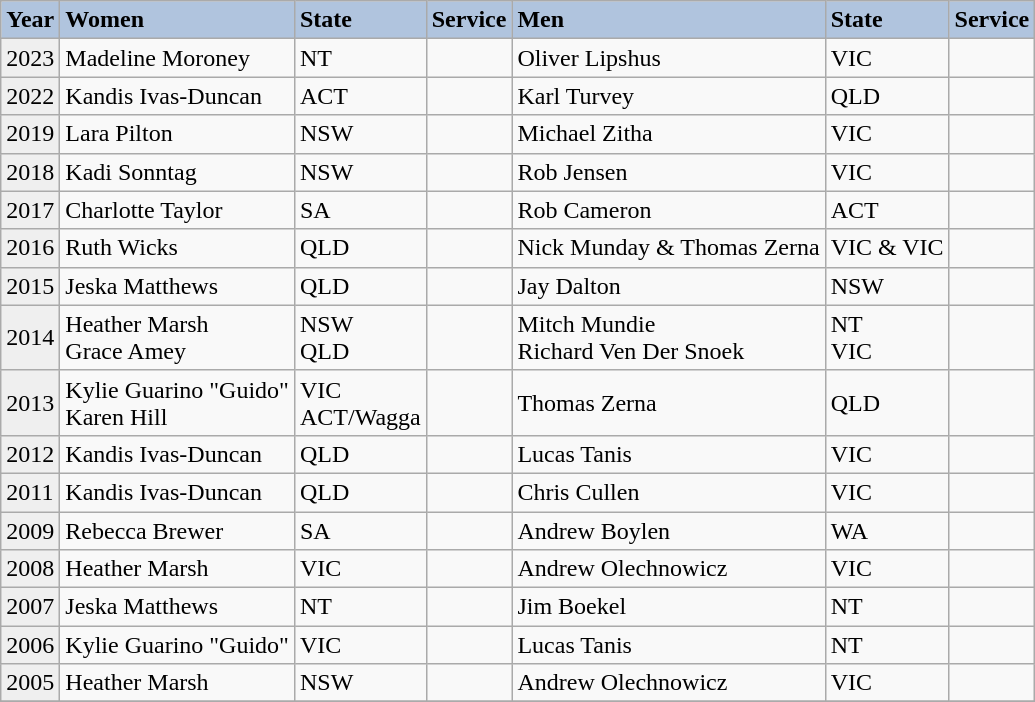<table class="wikitable">
<tr align=left>
<td bgcolor=lightsteelblue><strong>Year</strong></td>
<td bgcolor=lightsteelblue><strong>Women</strong></td>
<td bgcolor=lightsteelblue><strong>State</strong></td>
<td bgcolor=lightsteelblue><strong>Service</strong></td>
<td bgcolor=lightsteelblue><strong>Men</strong></td>
<td bgcolor=lightsteelblue><strong>State</strong></td>
<td bgcolor=lightsteelblue><strong>Service</strong></td>
</tr>
<tr>
<td style="background:#efefef;">2023</td>
<td>Madeline Moroney</td>
<td>NT</td>
<td></td>
<td>Oliver Lipshus</td>
<td>VIC</td>
<td></td>
</tr>
<tr>
<td style="background:#efefef;">2022</td>
<td>Kandis Ivas-Duncan</td>
<td>ACT</td>
<td></td>
<td>Karl Turvey</td>
<td>QLD</td>
<td></td>
</tr>
<tr>
<td style="background:#efefef;">2019</td>
<td>Lara Pilton</td>
<td>NSW</td>
<td></td>
<td>Michael Zitha</td>
<td>VIC</td>
<td></td>
</tr>
<tr>
<td style="background:#efefef;">2018</td>
<td>Kadi Sonntag</td>
<td>NSW</td>
<td></td>
<td>Rob Jensen</td>
<td>VIC</td>
<td></td>
</tr>
<tr>
<td style="background:#efefef;">2017</td>
<td>Charlotte Taylor</td>
<td>SA</td>
<td></td>
<td>Rob Cameron</td>
<td>ACT</td>
<td></td>
</tr>
<tr>
<td style="background:#efefef;">2016</td>
<td>Ruth Wicks</td>
<td>QLD</td>
<td></td>
<td>Nick Munday & Thomas Zerna</td>
<td>VIC & VIC</td>
<td> </td>
</tr>
<tr>
<td style="background:#efefef;">2015</td>
<td>Jeska Matthews</td>
<td>QLD</td>
<td></td>
<td>Jay Dalton</td>
<td>NSW</td>
<td></td>
</tr>
<tr>
<td style="background:#efefef;">2014</td>
<td>Heather Marsh<br>Grace Amey</td>
<td>NSW<br>QLD</td>
<td><br></td>
<td>Mitch Mundie<br>Richard Ven Der Snoek</td>
<td>NT<br>VIC</td>
<td><br></td>
</tr>
<tr>
<td style="background:#efefef;">2013</td>
<td>Kylie Guarino "Guido"<br>Karen Hill</td>
<td>VIC<br>ACT/Wagga</td>
<td></td>
<td>Thomas Zerna</td>
<td>QLD</td>
<td></td>
</tr>
<tr>
<td style="background:#efefef;">2012</td>
<td>Kandis Ivas-Duncan</td>
<td>QLD</td>
<td></td>
<td>Lucas Tanis</td>
<td>VIC</td>
<td></td>
</tr>
<tr>
<td style="background:#efefef;">2011</td>
<td>Kandis Ivas-Duncan</td>
<td>QLD</td>
<td></td>
<td>Chris Cullen</td>
<td>VIC</td>
<td></td>
</tr>
<tr>
<td style="background:#efefef;">2009</td>
<td>Rebecca Brewer</td>
<td>SA</td>
<td></td>
<td>Andrew Boylen</td>
<td>WA</td>
<td></td>
</tr>
<tr>
<td style="background:#efefef;">2008</td>
<td>Heather Marsh</td>
<td>VIC</td>
<td></td>
<td>Andrew Olechnowicz</td>
<td>VIC</td>
<td></td>
</tr>
<tr>
<td style="background:#efefef;">2007</td>
<td>Jeska Matthews</td>
<td>NT</td>
<td></td>
<td>Jim Boekel</td>
<td>NT</td>
<td></td>
</tr>
<tr>
<td style="background:#efefef;">2006</td>
<td>Kylie Guarino "Guido"</td>
<td>VIC</td>
<td></td>
<td>Lucas Tanis</td>
<td>NT</td>
<td></td>
</tr>
<tr>
<td style="background:#efefef;">2005</td>
<td>Heather Marsh</td>
<td>NSW</td>
<td></td>
<td>Andrew Olechnowicz</td>
<td>VIC</td>
<td></td>
</tr>
<tr>
</tr>
</table>
